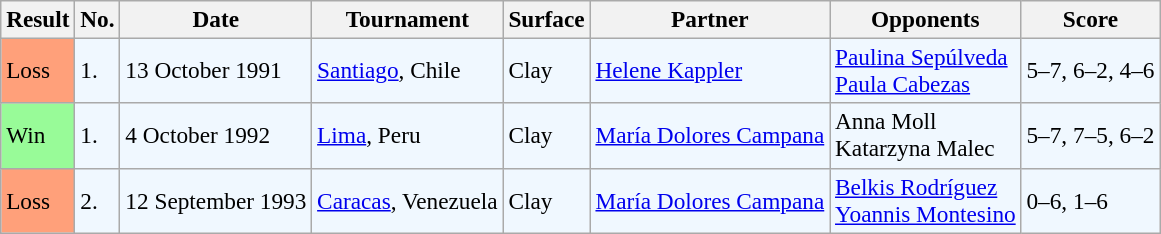<table class="sortable wikitable" style=font-size:97%>
<tr>
<th>Result</th>
<th>No.</th>
<th>Date</th>
<th>Tournament</th>
<th>Surface</th>
<th>Partner</th>
<th>Opponents</th>
<th>Score</th>
</tr>
<tr style="background:#f0f8ff;">
<td style="background:#ffa07a;">Loss</td>
<td>1.</td>
<td>13 October 1991</td>
<td><a href='#'>Santiago</a>, Chile</td>
<td>Clay</td>
<td> <a href='#'>Helene Kappler</a></td>
<td> <a href='#'>Paulina Sepúlveda</a> <br>  <a href='#'>Paula Cabezas</a></td>
<td>5–7, 6–2, 4–6</td>
</tr>
<tr style="background:#f0f8ff;">
<td style="background:#98fb98;">Win</td>
<td>1.</td>
<td>4 October 1992</td>
<td><a href='#'>Lima</a>, Peru</td>
<td>Clay</td>
<td> <a href='#'>María Dolores Campana</a></td>
<td> Anna Moll <br>  Katarzyna Malec</td>
<td>5–7, 7–5, 6–2</td>
</tr>
<tr style="background:#f0f8ff;">
<td style="background:#ffa07a;">Loss</td>
<td>2.</td>
<td>12 September 1993</td>
<td><a href='#'>Caracas</a>, Venezuela</td>
<td>Clay</td>
<td> <a href='#'>María Dolores Campana</a></td>
<td> <a href='#'>Belkis Rodríguez</a> <br>  <a href='#'>Yoannis Montesino</a></td>
<td>0–6, 1–6</td>
</tr>
</table>
